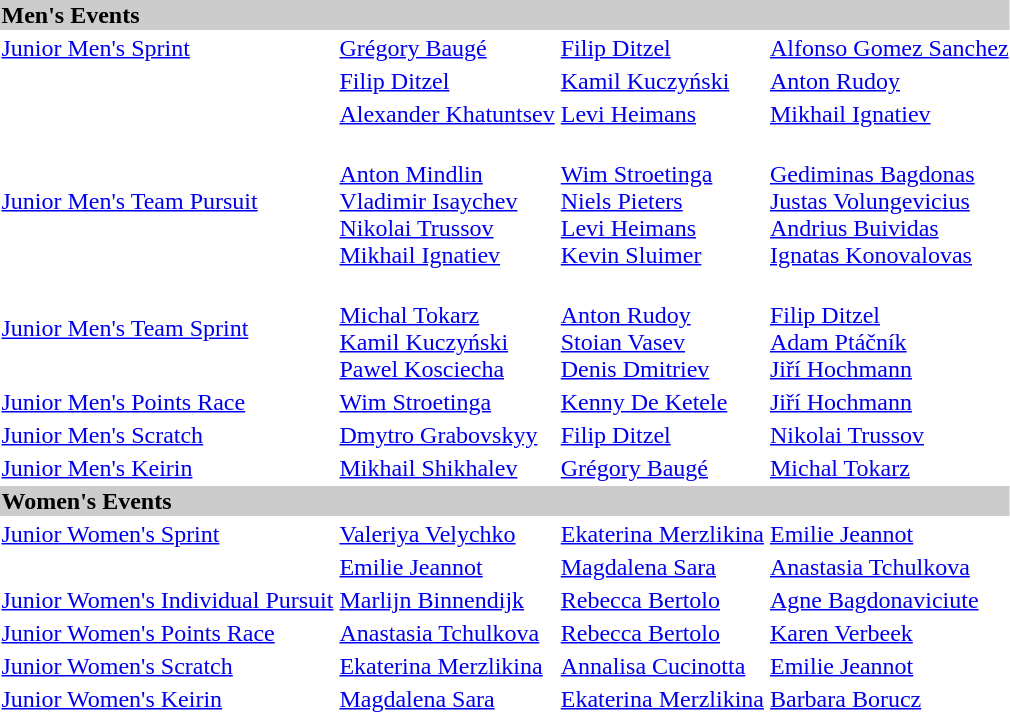<table>
<tr bgcolor="#cccccc">
<td colspan=7><strong>Men's Events</strong></td>
</tr>
<tr>
<td><a href='#'>Junior Men's Sprint</a></td>
<td> <a href='#'>Grégory Baugé</a></td>
<td> <a href='#'>Filip Ditzel</a></td>
<td> <a href='#'>Alfonso Gomez Sanchez</a></td>
</tr>
<tr>
<td></td>
<td> <a href='#'>Filip Ditzel</a></td>
<td> <a href='#'>Kamil Kuczyński</a></td>
<td> <a href='#'>Anton Rudoy</a></td>
</tr>
<tr>
<td></td>
<td> <a href='#'>Alexander Khatuntsev</a></td>
<td> <a href='#'>Levi Heimans</a></td>
<td> <a href='#'>Mikhail Ignatiev</a></td>
</tr>
<tr>
<td><a href='#'>Junior Men's Team Pursuit</a></td>
<td> <br><a href='#'>Anton Mindlin</a><br><a href='#'>Vladimir Isaychev</a><br><a href='#'>Nikolai Trussov</a><br> <a href='#'>Mikhail Ignatiev</a></td>
<td> <br><a href='#'>Wim Stroetinga</a><br><a href='#'>Niels Pieters</a> <br><a href='#'>Levi Heimans</a> <br><a href='#'>Kevin Sluimer</a></td>
<td><br> <a href='#'>Gediminas Bagdonas</a> <br><a href='#'>Justas Volungevicius</a><br><a href='#'>Andrius Buividas</a><br><a href='#'>Ignatas Konovalovas</a></td>
</tr>
<tr>
<td><a href='#'>Junior Men's Team Sprint</a></td>
<td> <br><a href='#'>Michal Tokarz</a><br> <a href='#'>Kamil Kuczyński</a> <br><a href='#'>Pawel Kosciecha</a></td>
<td> <br><a href='#'>Anton Rudoy</a><br><a href='#'>Stoian Vasev</a><br><a href='#'>Denis Dmitriev</a></td>
<td><br> <a href='#'>Filip Ditzel</a><br><a href='#'>Adam Ptáčník</a><br><a href='#'>Jiří Hochmann</a></td>
</tr>
<tr>
<td><a href='#'>Junior Men's Points Race</a></td>
<td> <a href='#'>Wim Stroetinga</a></td>
<td> <a href='#'>Kenny De Ketele</a></td>
<td> <a href='#'>Jiří Hochmann</a></td>
</tr>
<tr>
<td><a href='#'>Junior Men's Scratch</a></td>
<td> <a href='#'>Dmytro Grabovskyy</a></td>
<td> <a href='#'>Filip Ditzel</a></td>
<td> <a href='#'>Nikolai Trussov</a></td>
</tr>
<tr>
<td><a href='#'>Junior Men's Keirin</a></td>
<td> <a href='#'>Mikhail Shikhalev</a></td>
<td> <a href='#'>Grégory Baugé</a></td>
<td> <a href='#'>Michal Tokarz</a></td>
</tr>
<tr bgcolor="#cccccc">
<td colspan=7><strong>Women's Events</strong></td>
</tr>
<tr>
<td><a href='#'>Junior Women's Sprint</a></td>
<td> <a href='#'>Valeriya Velychko</a></td>
<td> <a href='#'>Ekaterina Merzlikina</a></td>
<td> <a href='#'>Emilie Jeannot</a></td>
</tr>
<tr>
<td></td>
<td> <a href='#'>Emilie Jeannot</a></td>
<td> <a href='#'>Magdalena Sara</a></td>
<td> <a href='#'>Anastasia Tchulkova</a></td>
</tr>
<tr>
<td><a href='#'>Junior Women's Individual Pursuit</a></td>
<td> <a href='#'>Marlijn Binnendijk</a></td>
<td> <a href='#'>Rebecca Bertolo</a></td>
<td> <a href='#'>Agne Bagdonaviciute</a></td>
</tr>
<tr>
<td><a href='#'>Junior Women's Points Race</a></td>
<td> <a href='#'>Anastasia Tchulkova</a></td>
<td> <a href='#'>Rebecca Bertolo</a></td>
<td> <a href='#'>Karen Verbeek</a></td>
</tr>
<tr>
<td><a href='#'>Junior Women's Scratch</a></td>
<td> <a href='#'>Ekaterina Merzlikina</a></td>
<td> <a href='#'>Annalisa Cucinotta</a></td>
<td> <a href='#'>Emilie Jeannot</a></td>
</tr>
<tr>
<td><a href='#'>Junior Women's Keirin</a></td>
<td> <a href='#'>Magdalena Sara</a></td>
<td> <a href='#'>Ekaterina Merzlikina</a></td>
<td> <a href='#'>Barbara Borucz</a></td>
</tr>
</table>
